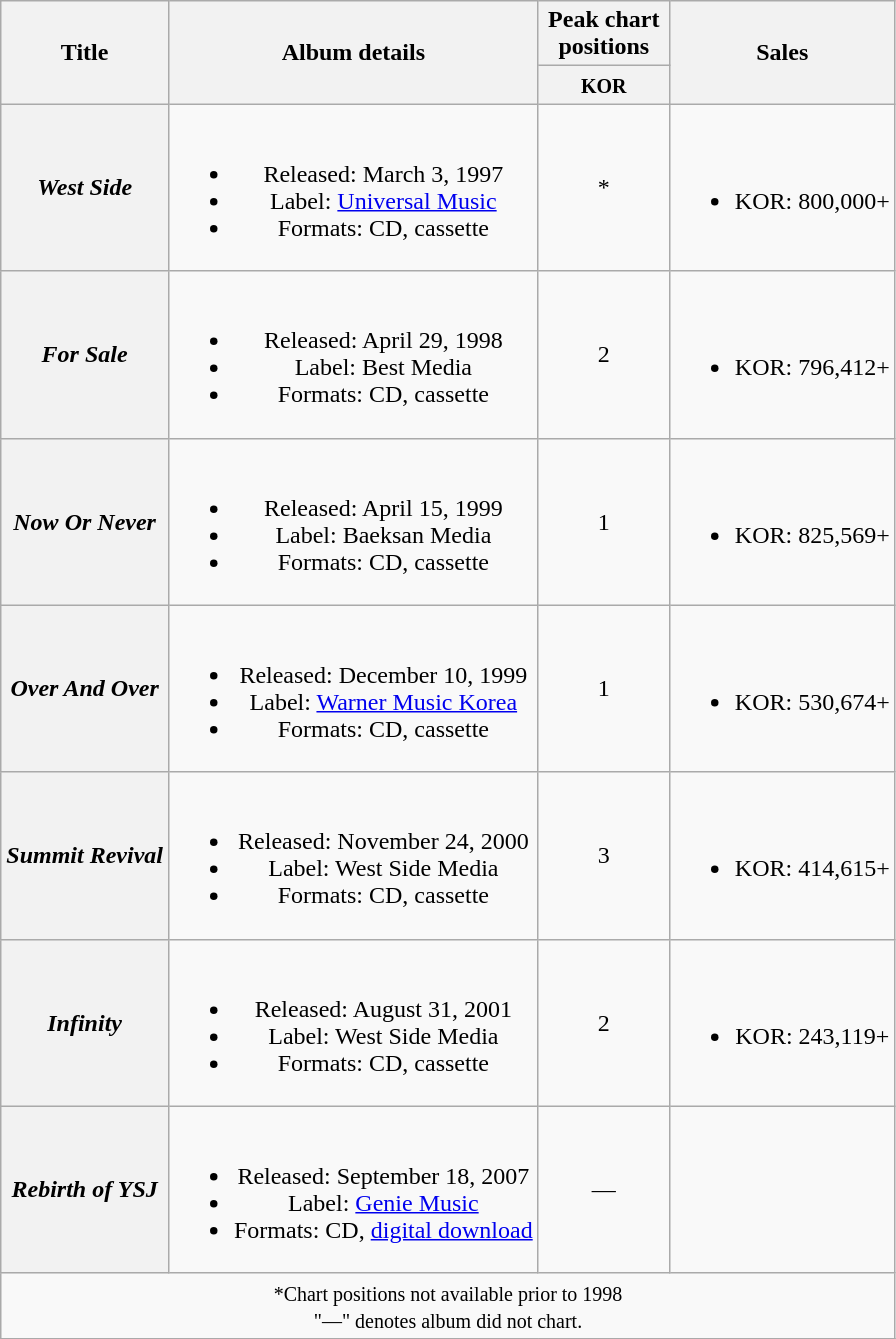<table class="wikitable plainrowheaders" style="text-align:center;">
<tr>
<th scope="col" rowspan="2">Title</th>
<th scope="col" rowspan="2">Album details</th>
<th scope="col" colspan="1" style="width:5em;">Peak chart positions</th>
<th scope="col" rowspan="2">Sales</th>
</tr>
<tr>
<th><small>KOR</small><br></th>
</tr>
<tr>
<th scope="row"><em>West Side</em></th>
<td><br><ul><li>Released: March 3, 1997</li><li>Label: <a href='#'>Universal Music</a></li><li>Formats: CD, cassette</li></ul></td>
<td>*</td>
<td><br><ul><li>KOR: 800,000+</li></ul></td>
</tr>
<tr>
<th scope="row"><em>For Sale</em></th>
<td><br><ul><li>Released: April 29, 1998</li><li>Label: Best Media</li><li>Formats: CD, cassette</li></ul></td>
<td>2</td>
<td><br><ul><li>KOR: 796,412+</li></ul></td>
</tr>
<tr>
<th scope="row"><em>Now Or Never</em></th>
<td><br><ul><li>Released: April 15, 1999</li><li>Label: Baeksan Media</li><li>Formats: CD, cassette</li></ul></td>
<td>1</td>
<td><br><ul><li>KOR: 825,569+</li></ul></td>
</tr>
<tr>
<th scope="row"><em>Over And Over</em></th>
<td><br><ul><li>Released: December 10, 1999</li><li>Label: <a href='#'>Warner Music Korea</a></li><li>Formats: CD, cassette</li></ul></td>
<td>1</td>
<td><br><ul><li>KOR: 530,674+</li></ul></td>
</tr>
<tr>
<th scope="row"><em>Summit Revival</em></th>
<td><br><ul><li>Released: November 24, 2000</li><li>Label: West Side Media</li><li>Formats: CD, cassette</li></ul></td>
<td>3</td>
<td><br><ul><li>KOR: 414,615+</li></ul></td>
</tr>
<tr>
<th scope="row"><em>Infinity</em></th>
<td><br><ul><li>Released: August 31, 2001</li><li>Label: West Side Media</li><li>Formats: CD, cassette</li></ul></td>
<td>2</td>
<td><br><ul><li>KOR: 243,119+</li></ul></td>
</tr>
<tr>
<th scope="row"><em>Rebirth of YSJ</em></th>
<td><br><ul><li>Released: September 18, 2007</li><li>Label: <a href='#'>Genie Music</a></li><li>Formats: CD, <a href='#'>digital download</a></li></ul></td>
<td>—</td>
<td></td>
</tr>
<tr>
<td colspan="4" align="center"><small>*Chart positions not available prior to 1998<br>"—" denotes album did not chart.</small></td>
</tr>
<tr>
</tr>
</table>
